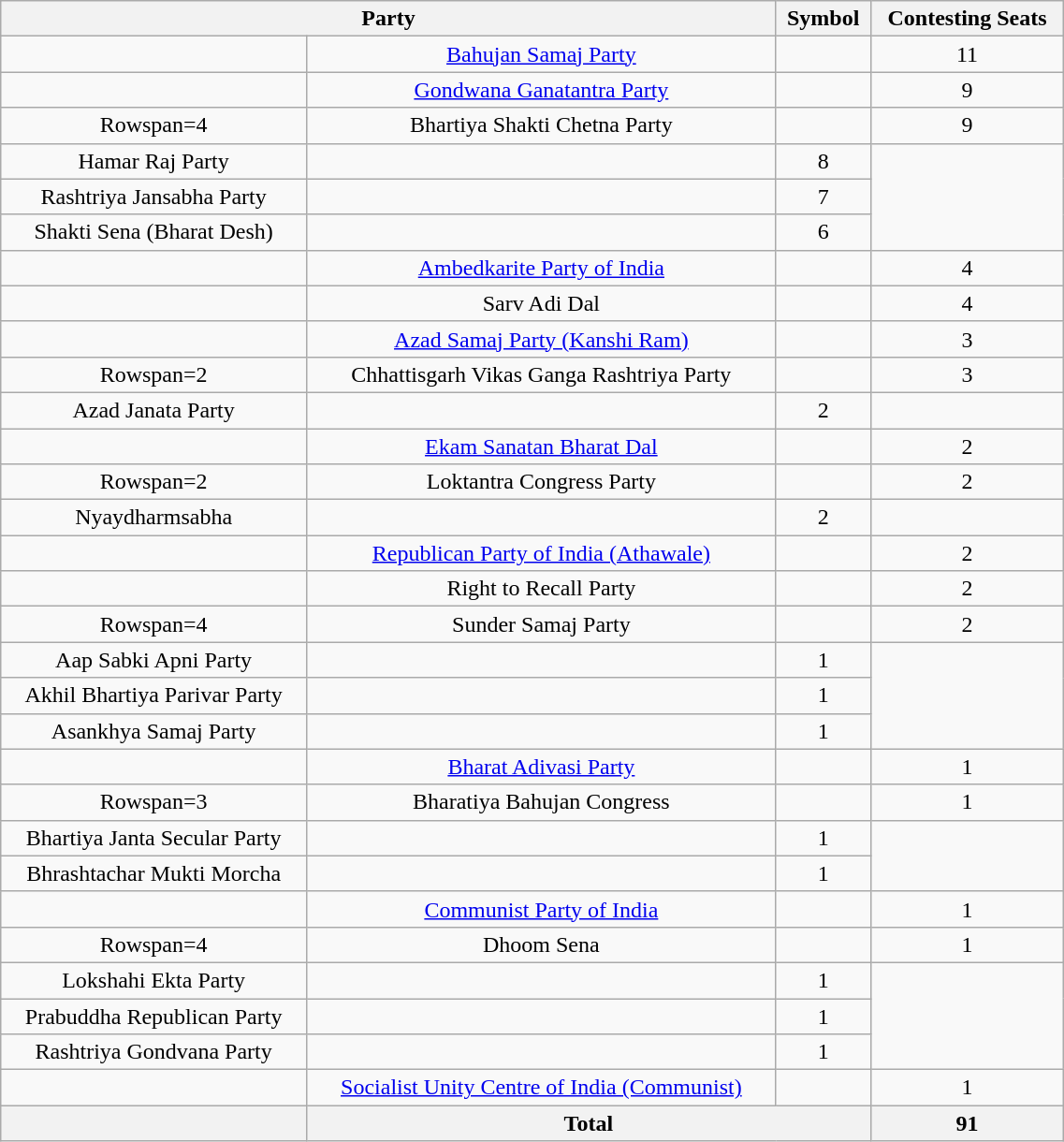<table class="wikitable" width="60%"style="text-align:center">
<tr>
<th colspan="2">Party</th>
<th>Symbol</th>
<th>Contesting Seats</th>
</tr>
<tr>
<td></td>
<td><a href='#'>Bahujan Samaj Party</a></td>
<td></td>
<td>11</td>
</tr>
<tr>
<td></td>
<td><a href='#'>Gondwana Ganatantra Party</a></td>
<td></td>
<td>9</td>
</tr>
<tr>
<td>Rowspan=4 </td>
<td>Bhartiya Shakti Chetna Party</td>
<td></td>
<td>9</td>
</tr>
<tr>
<td>Hamar Raj Party</td>
<td></td>
<td>8</td>
</tr>
<tr>
<td>Rashtriya Jansabha Party</td>
<td></td>
<td>7</td>
</tr>
<tr>
<td>Shakti Sena (Bharat Desh)</td>
<td></td>
<td>6</td>
</tr>
<tr>
<td></td>
<td><a href='#'>Ambedkarite Party of India</a></td>
<td></td>
<td>4</td>
</tr>
<tr>
<td></td>
<td>Sarv Adi Dal</td>
<td></td>
<td>4</td>
</tr>
<tr>
<td></td>
<td><a href='#'>Azad Samaj Party (Kanshi Ram)</a></td>
<td></td>
<td>3</td>
</tr>
<tr>
<td>Rowspan=2 </td>
<td>Chhattisgarh Vikas Ganga Rashtriya Party</td>
<td></td>
<td>3</td>
</tr>
<tr>
<td>Azad Janata Party</td>
<td></td>
<td>2</td>
</tr>
<tr>
<td></td>
<td><a href='#'>Ekam Sanatan Bharat Dal</a></td>
<td></td>
<td>2</td>
</tr>
<tr>
<td>Rowspan=2 </td>
<td>Loktantra Congress Party</td>
<td></td>
<td>2</td>
</tr>
<tr>
<td>Nyaydharmsabha</td>
<td></td>
<td>2</td>
</tr>
<tr>
<td></td>
<td><a href='#'>Republican Party of India (Athawale)</a></td>
<td></td>
<td>2</td>
</tr>
<tr>
<td></td>
<td>Right to Recall Party</td>
<td></td>
<td>2</td>
</tr>
<tr>
<td>Rowspan=4 </td>
<td>Sunder Samaj Party</td>
<td></td>
<td>2</td>
</tr>
<tr>
<td>Aap Sabki Apni Party</td>
<td></td>
<td>1</td>
</tr>
<tr>
<td>Akhil Bhartiya Parivar Party</td>
<td></td>
<td>1</td>
</tr>
<tr>
<td>Asankhya Samaj Party</td>
<td></td>
<td>1</td>
</tr>
<tr>
<td></td>
<td><a href='#'>Bharat Adivasi Party</a></td>
<td></td>
<td>1</td>
</tr>
<tr>
<td>Rowspan=3 </td>
<td>Bharatiya Bahujan Congress</td>
<td></td>
<td>1</td>
</tr>
<tr>
<td>Bhartiya Janta Secular Party</td>
<td></td>
<td>1</td>
</tr>
<tr>
<td>Bhrashtachar Mukti Morcha</td>
<td></td>
<td>1</td>
</tr>
<tr>
<td></td>
<td><a href='#'>Communist Party of India</a></td>
<td></td>
<td>1</td>
</tr>
<tr>
<td>Rowspan=4 </td>
<td>Dhoom Sena</td>
<td></td>
<td>1</td>
</tr>
<tr>
<td>Lokshahi Ekta Party</td>
<td></td>
<td>1</td>
</tr>
<tr>
<td>Prabuddha Republican Party</td>
<td></td>
<td>1</td>
</tr>
<tr>
<td>Rashtriya Gondvana Party</td>
<td></td>
<td>1</td>
</tr>
<tr>
<td></td>
<td><a href='#'>Socialist Unity Centre of India (Communist)</a></td>
<td></td>
<td>1</td>
</tr>
<tr>
<th></th>
<th colspan="2">Total</th>
<th>91</th>
</tr>
</table>
